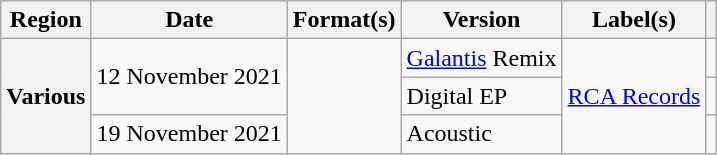<table class="wikitable plainrowheaders">
<tr>
<th scope="col">Region</th>
<th scope="col">Date</th>
<th scope="col">Format(s)</th>
<th scope="col">Version</th>
<th scope="col">Label(s)</th>
<th scope="col"></th>
</tr>
<tr>
<th rowspan="3" scope="row">Various</th>
<td rowspan="2">12 November 2021</td>
<td rowspan="3"></td>
<td><a href='#'>Galantis</a> Remix</td>
<td rowspan="3"><a href='#'>RCA Records</a></td>
<td align="center"></td>
</tr>
<tr>
<td>Digital EP</td>
<td align="center"></td>
</tr>
<tr>
<td>19 November 2021</td>
<td>Acoustic</td>
<td align="center"></td>
</tr>
</table>
